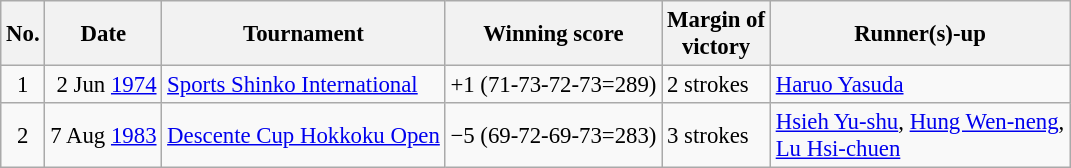<table class="wikitable" style="font-size:95%;">
<tr>
<th>No.</th>
<th>Date</th>
<th>Tournament</th>
<th>Winning score</th>
<th>Margin of<br>victory</th>
<th>Runner(s)-up</th>
</tr>
<tr>
<td align=center>1</td>
<td align=right>2 Jun <a href='#'>1974</a></td>
<td><a href='#'>Sports Shinko International</a></td>
<td>+1 (71-73-72-73=289)</td>
<td>2 strokes</td>
<td> <a href='#'>Haruo Yasuda</a></td>
</tr>
<tr>
<td align=center>2</td>
<td align=right>7 Aug <a href='#'>1983</a></td>
<td><a href='#'>Descente Cup Hokkoku Open</a></td>
<td>−5 (69-72-69-73=283)</td>
<td>3 strokes</td>
<td> <a href='#'>Hsieh Yu-shu</a>,  <a href='#'>Hung Wen-neng</a>,<br> <a href='#'>Lu Hsi-chuen</a></td>
</tr>
</table>
